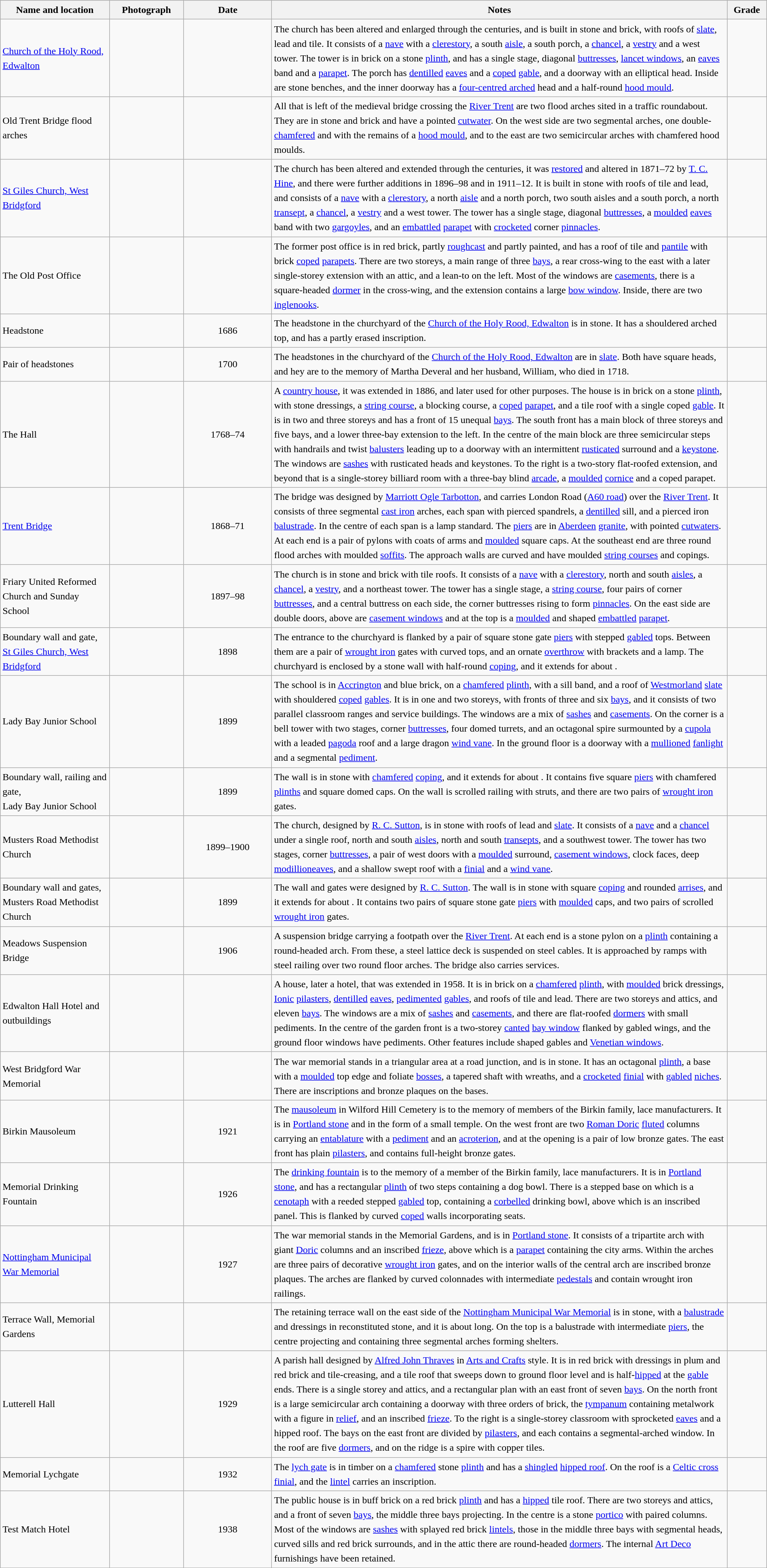<table class="wikitable sortable plainrowheaders" style="width:100%; border:0px; text-align:left; line-height:150%">
<tr>
<th scope="col"  style="width:150px">Name and location</th>
<th scope="col"  style="width:100px" class="unsortable">Photograph</th>
<th scope="col"  style="width:120px">Date</th>
<th scope="col"  style="width:650px" class="unsortable">Notes</th>
<th scope="col"  style="width:50px">Grade</th>
</tr>
<tr>
<td><a href='#'>Church of the Holy Rood, Edwalton</a><br><small></small></td>
<td></td>
<td align="center"></td>
<td>The church has been altered and enlarged through the centuries, and is built in stone and brick, with roofs of <a href='#'>slate</a>, lead and tile.  It consists of a <a href='#'>nave</a> with a <a href='#'>clerestory</a>, a south <a href='#'>aisle</a>, a south porch, a <a href='#'>chancel</a>, a <a href='#'>vestry</a> and a west tower.  The tower is in brick on a stone <a href='#'>plinth</a>, and has a single stage, diagonal <a href='#'>buttresses</a>, <a href='#'>lancet windows</a>, an <a href='#'>eaves</a> band and a <a href='#'>parapet</a>.  The porch has <a href='#'>dentilled</a> <a href='#'>eaves</a> and a <a href='#'>coped</a> <a href='#'>gable</a>, and a doorway with an elliptical head.  Inside are stone benches, and the inner doorway has a <a href='#'>four-centred arched</a> head and a half-round <a href='#'>hood mould</a>.</td>
<td align="center" ></td>
</tr>
<tr>
<td>Old Trent Bridge flood arches<br><small></small></td>
<td></td>
<td align="center"></td>
<td>All that is left of the medieval bridge crossing the <a href='#'>River Trent</a> are two flood arches sited in a traffic roundabout.  They are in stone and brick and have a pointed <a href='#'>cutwater</a>. On the west side are two segmental arches, one double-<a href='#'>chamfered</a> and with the remains of a <a href='#'>hood mould</a>, and to the east are two semicircular arches with chamfered hood moulds.</td>
<td align="center" ></td>
</tr>
<tr>
<td><a href='#'>St Giles Church, West Bridgford</a><br><small></small></td>
<td></td>
<td align="center"></td>
<td>The church has been altered and extended through the centuries, it was <a href='#'>restored</a> and altered in 1871–72 by <a href='#'>T. C. Hine</a>, and there were further additions in 1896–98 and in 1911–12.  It is built in stone with roofs of tile and lead, and consists of a <a href='#'>nave</a> with a <a href='#'>clerestory</a>, a north <a href='#'>aisle</a> and a north porch, two south aisles and a south porch, a north <a href='#'>transept</a>, a <a href='#'>chancel</a>, a <a href='#'>vestry</a> and a west tower.  The tower has a single stage, diagonal <a href='#'>buttresses</a>, a <a href='#'>moulded</a> <a href='#'>eaves</a> band with two <a href='#'>gargoyles</a>, and an <a href='#'>embattled</a> <a href='#'>parapet</a> with <a href='#'>crocketed</a> corner <a href='#'>pinnacles</a>.</td>
<td align="center" ></td>
</tr>
<tr>
<td>The Old Post Office<br><small></small></td>
<td></td>
<td align="center"></td>
<td>The former post office is in red brick, partly <a href='#'>roughcast</a> and partly painted, and has a roof of tile and <a href='#'>pantile</a> with brick <a href='#'>coped</a> <a href='#'>parapets</a>.  There are two storeys, a main range of three <a href='#'>bays</a>, a rear cross-wing to the east with a later single-storey extension with an attic, and a lean-to on the left.  Most of the windows are <a href='#'>casements</a>, there is a square-headed <a href='#'>dormer</a> in the cross-wing, and the extension contains a large <a href='#'>bow window</a>.  Inside, there are two <a href='#'>inglenooks</a>.</td>
<td align="center" ></td>
</tr>
<tr>
<td>Headstone<br><small></small></td>
<td></td>
<td align="center">1686</td>
<td>The headstone in the churchyard of the <a href='#'>Church of the Holy Rood, Edwalton</a> is in stone.  It has a shouldered arched top, and has a partly erased inscription.</td>
<td align="center" ></td>
</tr>
<tr>
<td>Pair of headstones<br><small></small></td>
<td></td>
<td align="center">1700</td>
<td>The headstones in the churchyard of the <a href='#'>Church of the Holy Rood, Edwalton</a> are in <a href='#'>slate</a>.  Both have square heads, and hey are to the memory of Martha Deveral and her husband, William, who died in 1718.</td>
<td align="center" ></td>
</tr>
<tr>
<td>The Hall<br><small></small></td>
<td></td>
<td align="center">1768–74</td>
<td>A <a href='#'>country house</a>, it was extended in 1886, and later used for other purposes.  The house is in brick on a stone <a href='#'>plinth</a>, with stone dressings, a <a href='#'>string course</a>, a blocking course, a <a href='#'>coped</a> <a href='#'>parapet</a>, and a tile roof with a single coped <a href='#'>gable</a>.  It is in two and three storeys and has a front of 15 unequal <a href='#'>bays</a>.  The south front has a main block of three storeys and five bays, and a lower three-bay extension to the left.  In the centre of the main block are three semicircular steps with handrails and twist <a href='#'>balusters</a> leading up to a doorway with an intermittent <a href='#'>rusticated</a> surround and a <a href='#'>keystone</a>.  The windows are <a href='#'>sashes</a> with rusticated heads and keystones.  To the right is a two-story flat-roofed extension, and beyond that is a single-storey billiard room with a three-bay blind <a href='#'>arcade</a>, a <a href='#'>moulded</a> <a href='#'>cornice</a> and a coped parapet.</td>
<td align="center" ></td>
</tr>
<tr>
<td><a href='#'>Trent Bridge</a><br><small></small></td>
<td></td>
<td align="center">1868–71</td>
<td>The bridge was designed by <a href='#'>Marriott Ogle Tarbotton</a>, and carries London Road (<a href='#'>A60 road</a>) over the <a href='#'>River Trent</a>.  It consists of three segmental <a href='#'>cast iron</a> arches, each span with pierced spandrels, a <a href='#'>dentilled</a> sill, and a pierced iron <a href='#'>balustrade</a>.  In the centre of each span is a lamp standard.  The <a href='#'>piers</a> are in <a href='#'>Aberdeen</a> <a href='#'>granite</a>, with pointed <a href='#'>cutwaters</a>.  At each end is a pair of pylons with coats of arms and <a href='#'>moulded</a> square caps.  At the southeast end are three round flood arches with moulded <a href='#'>soffits</a>.  The approach walls are curved and have moulded <a href='#'>string courses</a> and copings.</td>
<td align="center" ></td>
</tr>
<tr>
<td>Friary United Reformed Church and Sunday School<br><small></small></td>
<td></td>
<td align="center">1897–98</td>
<td>The church is in stone and brick with tile roofs.  It consists of a <a href='#'>nave</a> with a <a href='#'>clerestory</a>, north and south <a href='#'>aisles</a>, a <a href='#'>chancel</a>, a <a href='#'>vestry</a>, and a northeast tower.   The tower has a single stage, a <a href='#'>string course</a>, four pairs of corner <a href='#'>buttresses</a>, and a central buttress on each side, the corner buttresses rising to form <a href='#'>pinnacles</a>.  On the east side are double doors, above are <a href='#'>casement windows</a> and at the top is a <a href='#'>moulded</a> and shaped <a href='#'>embattled</a> <a href='#'>parapet</a>.</td>
<td align="center" ></td>
</tr>
<tr>
<td>Boundary wall and gate,<br><a href='#'>St Giles Church, West Bridgford</a><br><small></small></td>
<td></td>
<td align="center">1898</td>
<td>The entrance to the churchyard is flanked by a pair of square stone gate <a href='#'>piers</a> with stepped <a href='#'>gabled</a> tops.  Between them are a pair of <a href='#'>wrought iron</a> gates with curved tops, and an ornate <a href='#'>overthrow</a> with brackets and a lamp.  The churchyard is enclosed by a stone wall with half-round <a href='#'>coping</a>, and it extends for about .</td>
<td align="center" ></td>
</tr>
<tr>
<td>Lady Bay Junior School<br><small></small></td>
<td></td>
<td align="center">1899</td>
<td>The school is in <a href='#'>Accrington</a> and blue brick, on a <a href='#'>chamfered</a> <a href='#'>plinth</a>, with a sill band, and a roof of <a href='#'>Westmorland</a> <a href='#'>slate</a> with shouldered <a href='#'>coped</a> <a href='#'>gables</a>.  It is in one and two storeys, with fronts of three and six <a href='#'>bays</a>, and it consists of two parallel classroom ranges and service buildings.  The windows are a mix of <a href='#'>sashes</a> and <a href='#'>casements</a>.  On the corner is a bell tower with two stages, corner <a href='#'>buttresses</a>, four domed turrets, and an octagonal spire surmounted by a <a href='#'>cupola</a> with a leaded <a href='#'>pagoda</a> roof and a large dragon <a href='#'>wind vane</a>.  In the ground floor is a doorway with a <a href='#'>mullioned</a> <a href='#'>fanlight</a> and a segmental <a href='#'>pediment</a>.</td>
<td align="center" ></td>
</tr>
<tr>
<td>Boundary wall, railing and gate,<br>Lady Bay Junior School<br><small></small></td>
<td></td>
<td align="center">1899</td>
<td>The wall is in stone with <a href='#'>chamfered</a> <a href='#'>coping</a>, and it extends for about .  It contains five square <a href='#'>piers</a> with chamfered <a href='#'>plinths</a> and square domed caps.  On the wall is scrolled railing with struts, and there are two pairs of <a href='#'>wrought iron</a> gates.</td>
<td align="center" ></td>
</tr>
<tr>
<td>Musters Road Methodist Church<br><small></small></td>
<td></td>
<td align="center">1899–1900</td>
<td>The church, designed by <a href='#'>R. C. Sutton</a>, is in stone with roofs of lead and <a href='#'>slate</a>.  It consists of a <a href='#'>nave</a> and a <a href='#'>chancel</a> under a single roof, north and south <a href='#'>aisles</a>, north and south <a href='#'>transepts</a>, and a southwest tower.   The tower has two stages, corner <a href='#'>buttresses</a>, a pair of west doors with a <a href='#'>moulded</a> surround, <a href='#'>casement windows</a>, clock faces, deep <a href='#'>modillion</a><a href='#'>eaves</a>, and a shallow swept roof with a <a href='#'>finial</a> and a <a href='#'>wind vane</a>.</td>
<td align="center" ></td>
</tr>
<tr>
<td>Boundary wall and gates,<br>Musters Road Methodist Church<br><small></small></td>
<td></td>
<td align="center">1899</td>
<td>The wall and gates were designed by <a href='#'>R. C. Sutton</a>.  The wall is in stone with square <a href='#'>coping</a> and rounded <a href='#'>arrises</a>, and it extends for about .  It contains two pairs of square stone gate <a href='#'>piers</a> with <a href='#'>moulded</a> caps, and two pairs of scrolled <a href='#'>wrought iron</a> gates.</td>
<td align="center" ></td>
</tr>
<tr>
<td>Meadows Suspension Bridge<br><small></small></td>
<td></td>
<td align="center">1906</td>
<td>A suspension bridge carrying a footpath over the <a href='#'>River Trent</a>.  At each end is a stone pylon on a <a href='#'>plinth</a> containing a round-headed arch.  From these, a steel lattice deck is suspended on steel cables.  It is approached by ramps with steel railing over two round floor arches.  The bridge also carries services.</td>
<td align="center" ></td>
</tr>
<tr>
<td>Edwalton Hall Hotel and outbuildings<br><small></small></td>
<td></td>
<td align="center"></td>
<td>A house, later a hotel, that was extended in 1958.  It is in brick on a <a href='#'>chamfered</a> <a href='#'>plinth</a>, with <a href='#'>moulded</a> brick dressings, <a href='#'>Ionic</a> <a href='#'>pilasters</a>, <a href='#'>dentilled</a> <a href='#'>eaves</a>, <a href='#'>pedimented</a> <a href='#'>gables</a>, and roofs of tile and lead.  There are two storeys and attics, and eleven <a href='#'>bays</a>.  The windows are a mix of <a href='#'>sashes</a> and <a href='#'>casements</a>, and there are flat-roofed <a href='#'>dormers</a> with small pediments.  In the centre of the garden front is a two-storey <a href='#'>canted</a> <a href='#'>bay window</a> flanked by gabled wings, and the ground floor windows have pediments.  Other features include shaped gables and <a href='#'>Venetian windows</a>.</td>
<td align="center" ></td>
</tr>
<tr>
<td>West Bridgford War Memorial<br><small></small></td>
<td></td>
<td align="center"></td>
<td>The war memorial stands in a triangular area at a road junction, and is in stone.  It has an octagonal <a href='#'>plinth</a>, a base with a <a href='#'>moulded</a> top edge and foliate <a href='#'>bosses</a>, a tapered shaft with wreaths, and a <a href='#'>crocketed</a> <a href='#'>finial</a> with <a href='#'>gabled</a> <a href='#'>niches</a>.  There are inscriptions and bronze plaques on the bases.</td>
<td align="center" ></td>
</tr>
<tr>
<td>Birkin Mausoleum<br><small></small></td>
<td></td>
<td align="center">1921</td>
<td>The <a href='#'>mausoleum</a> in Wilford Hill Cemetery is to the memory of members of the Birkin family, lace manufacturers.  It is in <a href='#'>Portland stone</a> and in the form of a small temple.  On the west front are two <a href='#'>Roman Doric</a> <a href='#'>fluted</a> columns carrying an <a href='#'>entablature</a> with a <a href='#'>pediment</a> and an <a href='#'>acroterion</a>, and at the opening is a pair of low bronze gates.  The east front has plain <a href='#'>pilasters</a>, and contains full-height bronze gates.</td>
<td align="center" ></td>
</tr>
<tr>
<td>Memorial Drinking Fountain<br><small></small></td>
<td></td>
<td align="center">1926</td>
<td>The <a href='#'>drinking fountain</a> is to the memory of a member of the Birkin family, lace manufacturers.  It is in <a href='#'>Portland stone</a>, and has a rectangular <a href='#'>plinth</a> of two steps containing a dog bowl.  There is a stepped base on which is a <a href='#'>cenotaph</a> with a reeded stepped <a href='#'>gabled</a> top, containing a <a href='#'>corbelled</a> drinking bowl, above which is an inscribed panel.  This is flanked by curved <a href='#'>coped</a> walls incorporating seats.</td>
<td align="center" ></td>
</tr>
<tr>
<td><a href='#'>Nottingham Municipal War Memorial</a><br><small></small></td>
<td></td>
<td align="center">1927</td>
<td>The war memorial stands in the Memorial Gardens, and is in <a href='#'>Portland stone</a>.  It consists of a tripartite arch with giant <a href='#'>Doric</a> columns and an inscribed <a href='#'>frieze</a>, above which is a <a href='#'>parapet</a> containing the city arms.  Within the arches are three pairs of decorative <a href='#'>wrought iron</a> gates, and on the interior walls of the central arch are inscribed bronze plaques.  The arches are flanked by curved colonnades with intermediate <a href='#'>pedestals</a> and contain wrought iron railings.</td>
<td align="center" ></td>
</tr>
<tr>
<td>Terrace Wall, Memorial Gardens<br><small></small></td>
<td></td>
<td align="center"></td>
<td>The retaining terrace wall on the east side of the <a href='#'>Nottingham Municipal War Memorial</a> is in stone, with a <a href='#'>balustrade</a> and dressings in reconstituted stone, and it is about  long.  On the top is a balustrade with intermediate <a href='#'>piers</a>, the centre projecting and containing three segmental arches forming shelters.</td>
<td align="center" ></td>
</tr>
<tr>
<td>Lutterell Hall<br><small></small></td>
<td></td>
<td align="center">1929</td>
<td>A parish hall designed by <a href='#'>Alfred John Thraves</a> in <a href='#'>Arts and Crafts</a> style.  It is in red brick with dressings in plum and red brick and tile-creasing, and a tile roof that sweeps down to ground floor level and is half-<a href='#'>hipped</a> at the <a href='#'>gable</a> ends.  There is a single storey and attics, and a rectangular plan with an east front of seven <a href='#'>bays</a>.  On the north front is a large semicircular arch containing a doorway with three orders of brick, the <a href='#'>tympanum</a> containing metalwork with a figure in <a href='#'>relief</a>, and an inscribed <a href='#'>frieze</a>.  To the right is a single-storey classroom with sprocketed <a href='#'>eaves</a> and a hipped roof.  The bays on the east front are divided by <a href='#'>pilasters</a>, and each contains a segmental-arched window.  In the roof are five <a href='#'>dormers</a>, and on the ridge is a spire with copper tiles.</td>
<td align="center" ></td>
</tr>
<tr>
<td>Memorial Lychgate<br><small></small></td>
<td></td>
<td align="center">1932</td>
<td>The <a href='#'>lych gate</a> is in timber on a <a href='#'>chamfered</a> stone <a href='#'>plinth</a> and has a <a href='#'>shingled</a> <a href='#'>hipped roof</a>.  On the roof is a <a href='#'>Celtic cross</a> <a href='#'>finial</a>, and the <a href='#'>lintel</a> carries an inscription.</td>
<td align="center" ></td>
</tr>
<tr>
<td>Test Match Hotel<br><small></small></td>
<td></td>
<td align="center">1938</td>
<td>The public house is in buff brick on a red brick <a href='#'>plinth</a> and has a <a href='#'>hipped</a> tile roof.  There are two storeys and attics, and a front of seven <a href='#'>bays</a>, the middle three bays projecting.  In the centre is a stone <a href='#'>portico</a> with paired columns. Most of the windows are <a href='#'>sashes</a> with splayed red brick <a href='#'>lintels</a>, those in the middle three bays with segmental heads, curved sills and red brick surrounds, and in the attic there are round-headed <a href='#'>dormers</a>.  The internal <a href='#'>Art Deco</a> furnishings have been retained.</td>
<td align="center" ></td>
</tr>
<tr>
</tr>
</table>
